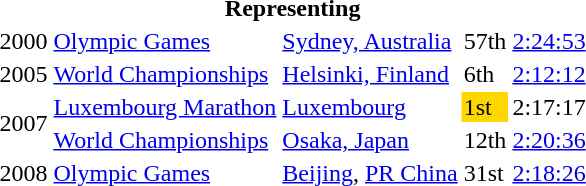<table>
<tr>
<th colspan="5">Representing </th>
</tr>
<tr>
<td>2000</td>
<td><a href='#'>Olympic Games</a></td>
<td><a href='#'>Sydney, Australia</a></td>
<td>57th</td>
<td><a href='#'>2:24:53</a></td>
</tr>
<tr>
<td>2005</td>
<td><a href='#'>World Championships</a></td>
<td><a href='#'>Helsinki, Finland</a></td>
<td>6th</td>
<td><a href='#'>2:12:12</a></td>
</tr>
<tr>
<td rowspan=2>2007</td>
<td><a href='#'>Luxembourg Marathon</a></td>
<td><a href='#'>Luxembourg</a></td>
<td bgcolor="gold">1st</td>
<td>2:17:17</td>
</tr>
<tr>
<td><a href='#'>World Championships</a></td>
<td><a href='#'>Osaka, Japan</a></td>
<td>12th</td>
<td><a href='#'>2:20:36</a></td>
</tr>
<tr>
<td>2008</td>
<td><a href='#'>Olympic Games</a></td>
<td><a href='#'>Beijing</a>, <a href='#'>PR China</a></td>
<td>31st</td>
<td><a href='#'>2:18:26</a></td>
</tr>
</table>
